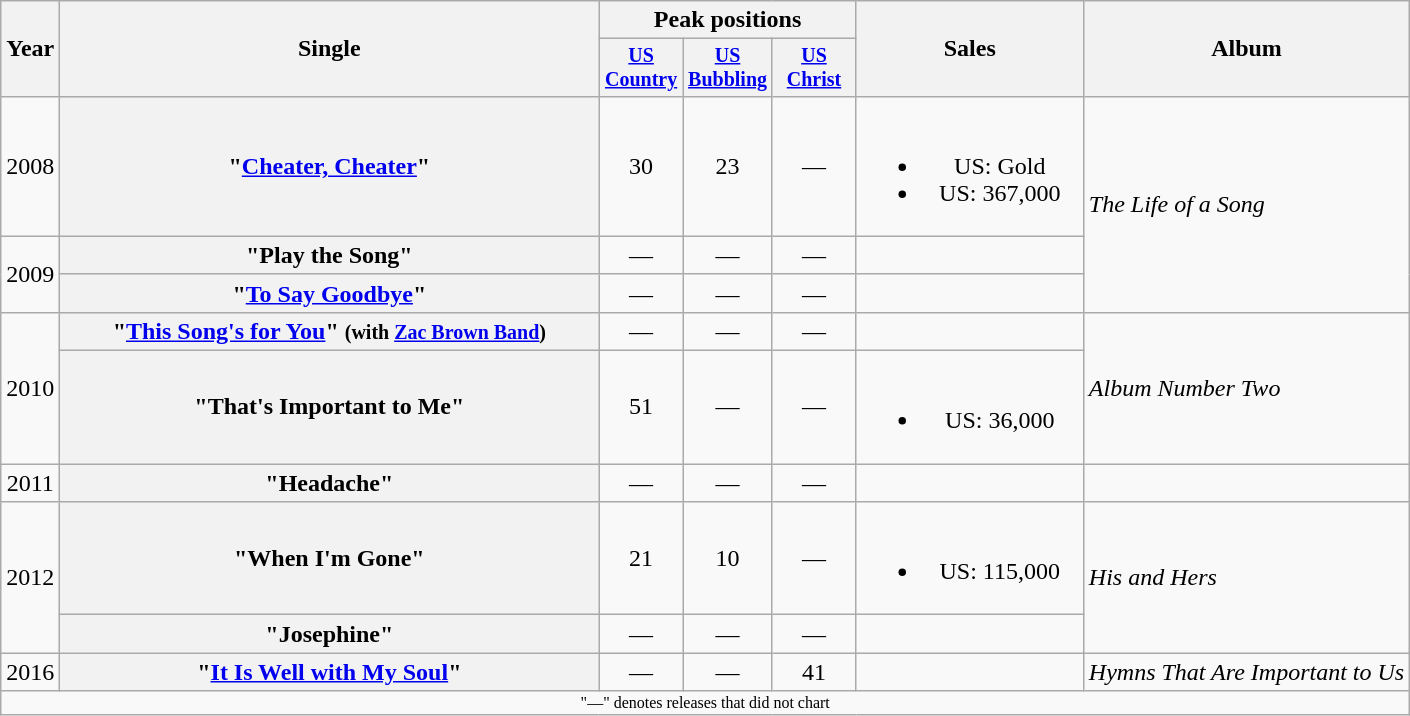<table class="wikitable plainrowheaders" style="text-align:center;">
<tr>
<th rowspan="2">Year</th>
<th rowspan="2" style="width:22em;">Single</th>
<th colspan="3">Peak positions</th>
<th rowspan="2" style="width:9em;">Sales</th>
<th rowspan="2">Album</th>
</tr>
<tr style="font-size:smaller;">
<th style="width:50px;"><a href='#'>US Country</a><br></th>
<th style="width:50px;"><a href='#'>US Bubbling</a><br></th>
<th style="width:50px;"><a href='#'>US Christ</a><br></th>
</tr>
<tr>
<td>2008</td>
<th scope="row">"<a href='#'>Cheater, Cheater</a>"</th>
<td>30</td>
<td>23</td>
<td>—</td>
<td><br><ul><li>US: Gold</li><li>US: 367,000</li></ul></td>
<td style="text-align:left;" rowspan="3"><em>The Life of a Song</em></td>
</tr>
<tr>
<td rowspan="2">2009</td>
<th scope="row">"Play the Song"</th>
<td>—</td>
<td>—</td>
<td>—</td>
<td></td>
</tr>
<tr>
<th scope="row">"<a href='#'>To Say Goodbye</a>"</th>
<td>—</td>
<td>—</td>
<td>—</td>
<td></td>
</tr>
<tr>
<td rowspan="2">2010</td>
<th scope="row">"<a href='#'>This Song's for You</a>" <small>(with <a href='#'>Zac Brown Band</a>)</small></th>
<td>—</td>
<td>—</td>
<td>—</td>
<td></td>
<td style="text-align:left;" rowspan="2"><em>Album Number Two</em></td>
</tr>
<tr>
<th scope="row">"That's Important to Me"</th>
<td>51</td>
<td>—</td>
<td>—</td>
<td><br><ul><li>US: 36,000</li></ul></td>
</tr>
<tr>
<td>2011</td>
<th scope="row">"Headache"</th>
<td>—</td>
<td>—</td>
<td>—</td>
<td></td>
<td></td>
</tr>
<tr>
<td rowspan="2">2012</td>
<th scope="row">"When I'm Gone"</th>
<td>21</td>
<td>10</td>
<td>—</td>
<td><br><ul><li>US: 115,000</li></ul></td>
<td style="text-align:left;" rowspan="2"><em>His and Hers</em></td>
</tr>
<tr>
<th scope="row">"Josephine"</th>
<td>—</td>
<td>—</td>
<td>—</td>
<td></td>
</tr>
<tr>
<td>2016</td>
<th scope="row">"<a href='#'>It Is Well with My Soul</a>"</th>
<td>—</td>
<td>—</td>
<td>41</td>
<td></td>
<td align="left"><em>Hymns That Are Important to Us</em></td>
</tr>
<tr>
<td colspan="7" style="font-size:8pt">"—" denotes releases that did not chart</td>
</tr>
</table>
